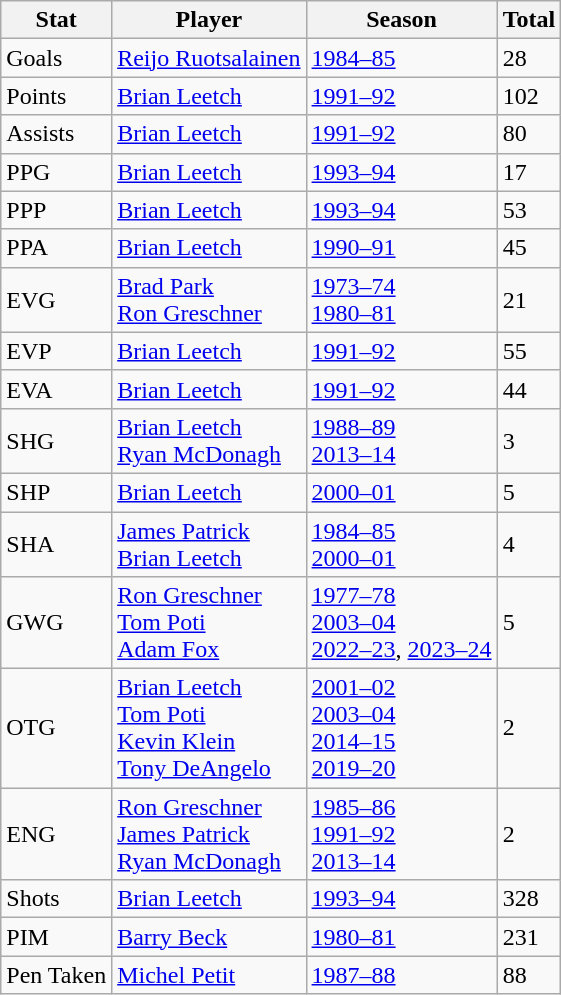<table class="wikitable">
<tr>
<th>Stat</th>
<th>Player</th>
<th>Season</th>
<th>Total</th>
</tr>
<tr>
<td>Goals</td>
<td><a href='#'>Reijo Ruotsalainen</a></td>
<td><a href='#'>1984–85</a></td>
<td>28</td>
</tr>
<tr>
<td>Points</td>
<td><a href='#'>Brian Leetch</a></td>
<td><a href='#'>1991–92</a></td>
<td>102</td>
</tr>
<tr>
<td>Assists</td>
<td><a href='#'>Brian Leetch</a></td>
<td><a href='#'>1991–92</a></td>
<td>80</td>
</tr>
<tr>
<td>PPG</td>
<td><a href='#'>Brian Leetch</a></td>
<td><a href='#'>1993–94</a></td>
<td>17</td>
</tr>
<tr>
<td>PPP</td>
<td><a href='#'>Brian Leetch</a></td>
<td><a href='#'>1993–94</a></td>
<td>53</td>
</tr>
<tr>
<td>PPA</td>
<td><a href='#'>Brian Leetch</a></td>
<td><a href='#'>1990–91</a></td>
<td>45</td>
</tr>
<tr>
<td>EVG</td>
<td><a href='#'>Brad Park</a><br><a href='#'>Ron Greschner</a></td>
<td><a href='#'>1973–74</a><br><a href='#'>1980–81</a></td>
<td>21</td>
</tr>
<tr>
<td>EVP</td>
<td><a href='#'>Brian Leetch</a></td>
<td><a href='#'>1991–92</a></td>
<td>55</td>
</tr>
<tr>
<td>EVA</td>
<td><a href='#'>Brian Leetch</a></td>
<td><a href='#'>1991–92</a></td>
<td>44</td>
</tr>
<tr>
<td>SHG</td>
<td><a href='#'>Brian Leetch</a><br><a href='#'>Ryan McDonagh</a></td>
<td><a href='#'>1988–89</a><br><a href='#'>2013–14</a></td>
<td>3</td>
</tr>
<tr>
<td>SHP</td>
<td><a href='#'>Brian Leetch</a></td>
<td><a href='#'>2000–01</a></td>
<td>5</td>
</tr>
<tr>
<td>SHA</td>
<td><a href='#'>James Patrick</a><br><a href='#'>Brian Leetch</a></td>
<td><a href='#'>1984–85</a><br><a href='#'>2000–01</a></td>
<td>4</td>
</tr>
<tr>
<td>GWG</td>
<td><a href='#'>Ron Greschner</a><br><a href='#'>Tom Poti</a><br><a href='#'>Adam Fox</a></td>
<td><a href='#'>1977–78</a><br><a href='#'>2003–04</a><br><a href='#'>2022–23</a>, <a href='#'>2023–24</a></td>
<td>5</td>
</tr>
<tr>
<td>OTG</td>
<td><a href='#'>Brian Leetch</a><br><a href='#'>Tom Poti</a><br><a href='#'>Kevin Klein</a><br><a href='#'>Tony DeAngelo</a></td>
<td><a href='#'>2001–02</a><br><a href='#'>2003–04</a><br><a href='#'>2014–15</a><br><a href='#'>2019–20</a></td>
<td>2</td>
</tr>
<tr>
<td>ENG</td>
<td><a href='#'>Ron Greschner</a><br><a href='#'>James Patrick</a><br><a href='#'>Ryan McDonagh</a></td>
<td><a href='#'>1985–86</a><br><a href='#'>1991–92</a><br><a href='#'>2013–14</a></td>
<td>2</td>
</tr>
<tr>
<td>Shots</td>
<td><a href='#'>Brian Leetch</a></td>
<td><a href='#'>1993–94</a></td>
<td>328</td>
</tr>
<tr>
<td>PIM</td>
<td><a href='#'>Barry Beck</a></td>
<td><a href='#'>1980–81</a></td>
<td>231</td>
</tr>
<tr>
<td>Pen Taken</td>
<td><a href='#'>Michel Petit</a></td>
<td><a href='#'>1987–88</a></td>
<td>88</td>
</tr>
</table>
